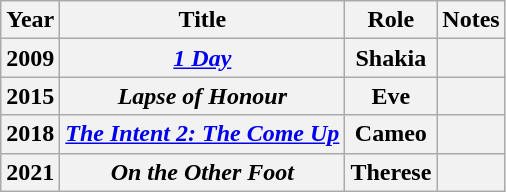<table class="wikitable sortable">
<tr>
<th>Year</th>
<th>Title</th>
<th>Role</th>
<th class="unsortable">Notes</th>
</tr>
<tr>
<th>2009</th>
<th><em><a href='#'>1 Day</a></em></th>
<th>Shakia</th>
<th></th>
</tr>
<tr>
<th>2015</th>
<th><em>Lapse of Honour</em></th>
<th>Eve</th>
<th></th>
</tr>
<tr>
<th>2018</th>
<th><em><a href='#'>The Intent 2: The Come Up</a></em></th>
<th>Cameo</th>
<th></th>
</tr>
<tr>
<th>2021</th>
<th><em>On the Other Foot</em></th>
<th>Therese</th>
<th></th>
</tr>
</table>
